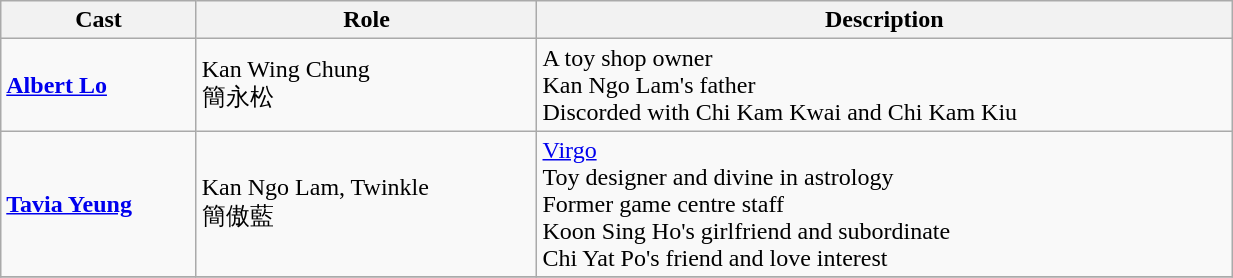<table class="wikitable" width="65%">
<tr>
<th>Cast</th>
<th>Role</th>
<th>Description</th>
</tr>
<tr>
<td><strong><a href='#'>Albert Lo</a></strong></td>
<td>Kan Wing Chung<br>簡永松</td>
<td>A toy shop owner<br>Kan Ngo Lam's father<br>Discorded with Chi Kam Kwai and Chi Kam Kiu</td>
</tr>
<tr>
<td><strong><a href='#'>Tavia Yeung</a></strong></td>
<td>Kan Ngo Lam, Twinkle<br>簡傲藍</td>
<td><a href='#'>Virgo</a><br>Toy designer and divine in astrology<br>Former game centre staff<br>Koon Sing Ho's girlfriend and subordinate<br>Chi Yat Po's friend and love interest</td>
</tr>
<tr>
</tr>
</table>
